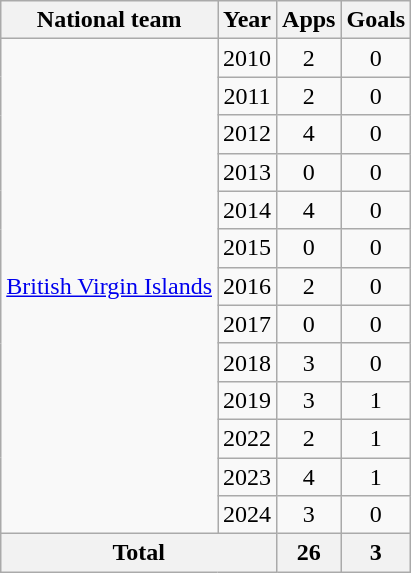<table class="wikitable" style="text-align:center">
<tr>
<th>National team</th>
<th>Year</th>
<th>Apps</th>
<th>Goals</th>
</tr>
<tr>
<td rowspan="13"><a href='#'>British Virgin Islands</a></td>
<td>2010</td>
<td>2</td>
<td>0</td>
</tr>
<tr>
<td>2011</td>
<td>2</td>
<td>0</td>
</tr>
<tr>
<td>2012</td>
<td>4</td>
<td>0</td>
</tr>
<tr>
<td>2013</td>
<td>0</td>
<td>0</td>
</tr>
<tr>
<td>2014</td>
<td>4</td>
<td>0</td>
</tr>
<tr>
<td>2015</td>
<td>0</td>
<td>0</td>
</tr>
<tr>
<td>2016</td>
<td>2</td>
<td>0</td>
</tr>
<tr>
<td>2017</td>
<td>0</td>
<td>0</td>
</tr>
<tr>
<td>2018</td>
<td>3</td>
<td>0</td>
</tr>
<tr>
<td>2019</td>
<td>3</td>
<td>1</td>
</tr>
<tr>
<td>2022</td>
<td>2</td>
<td>1</td>
</tr>
<tr>
<td>2023</td>
<td>4</td>
<td>1</td>
</tr>
<tr>
<td>2024</td>
<td>3</td>
<td>0</td>
</tr>
<tr>
<th colspan="2">Total</th>
<th>26</th>
<th>3</th>
</tr>
</table>
